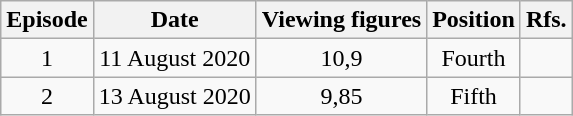<table class="wikitable">
<tr>
<th>Episode</th>
<th>Date</th>
<th>Viewing figures</th>
<th>Position</th>
<th>Rfs.</th>
</tr>
<tr style="text-align:center;">
<td>1</td>
<td>11 August 2020</td>
<td>10,9</td>
<td>Fourth</td>
<td></td>
</tr>
<tr style="text-align:center;">
<td>2</td>
<td>13 August 2020</td>
<td>9,85</td>
<td>Fifth</td>
<td></td>
</tr>
</table>
